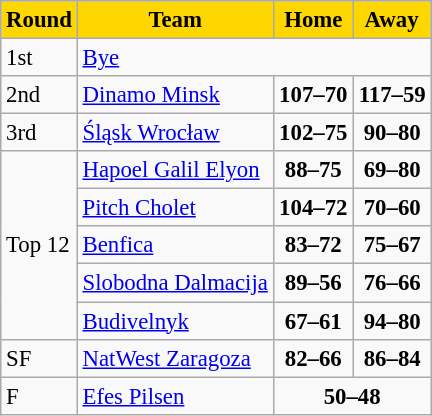<table class="wikitable" style="text-align: left; font-size:95%">
<tr bgcolor="#ccccff">
<th style="color:black; background:#FFD700;">Round</th>
<th style="color:black; background:#FFD700;">Team</th>
<th style="color:black; background:#FFD700;"> Home </th>
<th style="color:black; background:#FFD700;"> Away </th>
</tr>
<tr>
<td>1st</td>
<td colspan=3><a href='#'>Bye</a></td>
</tr>
<tr>
<td>2nd</td>
<td> <a href='#'>Dinamo Minsk</a></td>
<td align="center"><strong>107–70</strong></td>
<td align="center"><strong>117–59</strong></td>
</tr>
<tr>
<td>3rd</td>
<td> <a href='#'>Śląsk Wrocław</a></td>
<td align="center"><strong>102–75</strong></td>
<td align="center"><strong>90–80</strong></td>
</tr>
<tr>
<td rowspan=5>Top 12</td>
<td> <a href='#'>Hapoel Galil Elyon</a></td>
<td align="center"><strong>88–75</strong></td>
<td align="center"><strong>69–80</strong></td>
</tr>
<tr>
<td> <a href='#'>Pitch Cholet</a></td>
<td align="center"><strong>104–72</strong></td>
<td align="center"><strong>70–60</strong></td>
</tr>
<tr>
<td> <a href='#'>Benfica</a></td>
<td align="center"><strong>83–72</strong></td>
<td align="center"><strong>75–67</strong></td>
</tr>
<tr>
<td> <a href='#'>Slobodna Dalmacija</a></td>
<td align="center"><strong>89–56</strong></td>
<td align="center"><strong>76–66</strong></td>
</tr>
<tr>
<td> <a href='#'>Budivelnyk</a></td>
<td align="center"><strong>67–61</strong></td>
<td align="center"><strong>94–80</strong></td>
</tr>
<tr>
<td>SF</td>
<td> <a href='#'>NatWest Zaragoza</a></td>
<td align="center"><strong>82–66</strong></td>
<td align="center"><strong>86–84</strong></td>
</tr>
<tr>
<td>F</td>
<td> <a href='#'>Efes Pilsen</a></td>
<td colspan=2 align="center"><strong>50–48</strong></td>
</tr>
</table>
